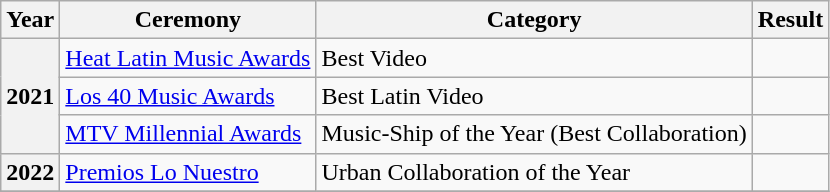<table class="wikitable plainrowheaders">
<tr>
<th scope="col">Year</th>
<th scope="col">Ceremony</th>
<th scope="col">Category</th>
<th scope="col">Result</th>
</tr>
<tr>
<th scope="row" rowspan="3">2021</th>
<td><a href='#'>Heat Latin Music Awards</a></td>
<td>Best Video</td>
<td></td>
</tr>
<tr>
<td><a href='#'>Los 40 Music Awards</a></td>
<td>Best Latin Video</td>
<td></td>
</tr>
<tr>
<td><a href='#'>MTV Millennial Awards</a></td>
<td>Music-Ship of the Year (Best Collaboration)</td>
<td></td>
</tr>
<tr>
<th scope="row" rowspan="1">2022</th>
<td><a href='#'>Premios Lo Nuestro</a></td>
<td>Urban Collaboration of the Year</td>
<td></td>
</tr>
<tr>
</tr>
</table>
